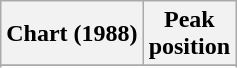<table class="wikitable sortable plainrowheaders">
<tr>
<th scope="col">Chart (1988)</th>
<th scope="col">Peak<br>position</th>
</tr>
<tr>
</tr>
<tr>
</tr>
<tr>
</tr>
</table>
